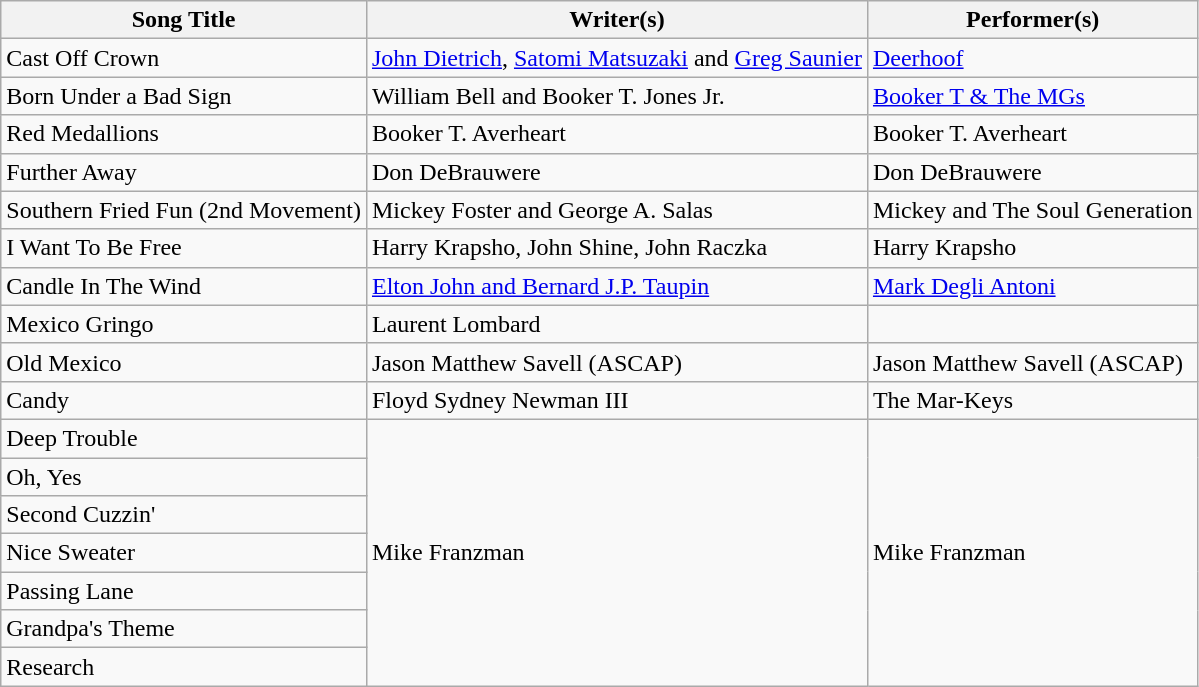<table class="wikitable sortable">
<tr>
<th>Song Title</th>
<th>Writer(s)</th>
<th>Performer(s)</th>
</tr>
<tr>
<td>Cast Off Crown</td>
<td><a href='#'>John Dietrich</a>, <a href='#'>Satomi Matsuzaki</a> and <a href='#'>Greg Saunier</a></td>
<td><a href='#'>Deerhoof</a></td>
</tr>
<tr>
<td>Born Under a Bad Sign</td>
<td>William Bell and Booker T. Jones Jr.</td>
<td><a href='#'>Booker T & The MGs</a></td>
</tr>
<tr>
<td>Red Medallions</td>
<td>Booker T. Averheart</td>
<td>Booker T. Averheart</td>
</tr>
<tr>
<td>Further Away</td>
<td>Don DeBrauwere</td>
<td>Don DeBrauwere</td>
</tr>
<tr>
<td>Southern Fried Fun (2nd Movement)</td>
<td>Mickey Foster and George A. Salas</td>
<td>Mickey and The Soul Generation</td>
</tr>
<tr>
<td>I Want To Be Free</td>
<td>Harry Krapsho, John Shine, John Raczka</td>
<td>Harry Krapsho</td>
</tr>
<tr>
<td>Candle In The Wind</td>
<td><a href='#'>Elton John and Bernard J.P. Taupin</a></td>
<td><a href='#'>Mark Degli Antoni</a></td>
</tr>
<tr>
<td>Mexico Gringo</td>
<td>Laurent Lombard</td>
<td></td>
</tr>
<tr>
<td>Old Mexico</td>
<td>Jason Matthew Savell (ASCAP)</td>
<td>Jason Matthew Savell (ASCAP)</td>
</tr>
<tr>
<td>Candy</td>
<td>Floyd Sydney Newman III</td>
<td>The Mar-Keys</td>
</tr>
<tr>
<td>Deep Trouble</td>
<td rowspan="7">Mike Franzman</td>
<td rowspan="7">Mike Franzman</td>
</tr>
<tr>
<td>Oh, Yes</td>
</tr>
<tr>
<td>Second Cuzzin'</td>
</tr>
<tr>
<td>Nice Sweater</td>
</tr>
<tr>
<td>Passing Lane</td>
</tr>
<tr>
<td>Grandpa's Theme</td>
</tr>
<tr>
<td>Research</td>
</tr>
</table>
